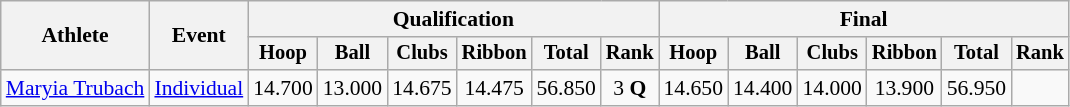<table class=wikitable style="font-size:90%">
<tr>
<th rowspan=2>Athlete</th>
<th rowspan=2>Event</th>
<th colspan=6>Qualification</th>
<th colspan=6>Final</th>
</tr>
<tr style="font-size:95%">
<th>Hoop</th>
<th>Ball</th>
<th>Clubs</th>
<th>Ribbon</th>
<th>Total</th>
<th>Rank</th>
<th>Hoop</th>
<th>Ball</th>
<th>Clubs</th>
<th>Ribbon</th>
<th>Total</th>
<th>Rank</th>
</tr>
<tr align=center>
<td align=left><a href='#'>Maryia Trubach</a></td>
<td align=left><a href='#'>Individual</a></td>
<td>14.700</td>
<td>13.000</td>
<td>14.675</td>
<td>14.475</td>
<td>56.850</td>
<td>3 <strong>Q</strong></td>
<td>14.650</td>
<td>14.400</td>
<td>14.000</td>
<td>13.900</td>
<td>56.950</td>
<td></td>
</tr>
</table>
